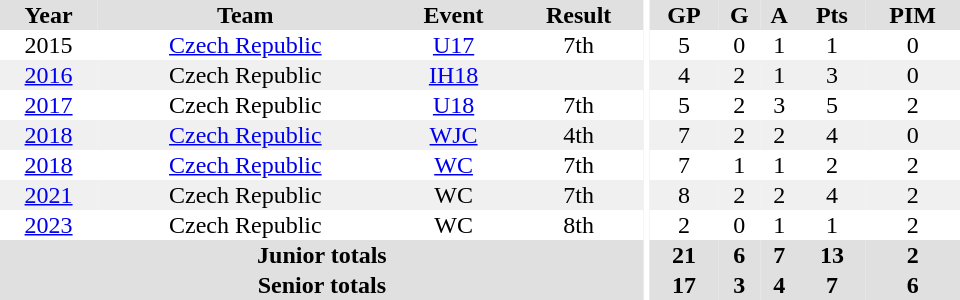<table border="0" cellpadding="1" cellspacing="0" ID="Table3" style="text-align:center; width:40em;">
<tr bgcolor="#e0e0e0">
<th>Year</th>
<th>Team</th>
<th>Event</th>
<th>Result</th>
<th rowspan="99" bgcolor="#ffffff"></th>
<th>GP</th>
<th>G</th>
<th>A</th>
<th>Pts</th>
<th>PIM</th>
</tr>
<tr>
<td 2015 World U-17 Hockey Challenge>2015</td>
<td><a href='#'>Czech Republic</a></td>
<td><a href='#'>U17</a></td>
<td>7th</td>
<td>5</td>
<td>0</td>
<td>1</td>
<td>1</td>
<td>0</td>
</tr>
<tr bgcolor="#f0f0f0">
<td><a href='#'>2016</a></td>
<td>Czech Republic</td>
<td><a href='#'>IH18</a></td>
<td></td>
<td>4</td>
<td>2</td>
<td>1</td>
<td>3</td>
<td>0</td>
</tr>
<tr>
<td><a href='#'>2017</a></td>
<td>Czech Republic</td>
<td><a href='#'>U18</a></td>
<td>7th</td>
<td>5</td>
<td>2</td>
<td>3</td>
<td>5</td>
<td>2</td>
</tr>
<tr bgcolor="#f0f0f0">
<td><a href='#'>2018</a></td>
<td><a href='#'>Czech Republic</a></td>
<td><a href='#'>WJC</a></td>
<td>4th</td>
<td>7</td>
<td>2</td>
<td>2</td>
<td>4</td>
<td>0</td>
</tr>
<tr>
<td><a href='#'>2018</a></td>
<td><a href='#'>Czech Republic</a></td>
<td><a href='#'>WC</a></td>
<td>7th</td>
<td>7</td>
<td>1</td>
<td>1</td>
<td>2</td>
<td>2</td>
</tr>
<tr bgcolor="#f0f0f0">
<td><a href='#'>2021</a></td>
<td>Czech Republic</td>
<td>WC</td>
<td>7th</td>
<td>8</td>
<td>2</td>
<td>2</td>
<td>4</td>
<td>2</td>
</tr>
<tr>
<td><a href='#'>2023</a></td>
<td>Czech Republic</td>
<td>WC</td>
<td>8th</td>
<td>2</td>
<td>0</td>
<td>1</td>
<td>1</td>
<td>2</td>
</tr>
<tr bgcolor="#e0e0e0">
<th colspan="4">Junior totals</th>
<th>21</th>
<th>6</th>
<th>7</th>
<th>13</th>
<th>2</th>
</tr>
<tr bgcolor="#e0e0e0">
<th colspan="4">Senior totals</th>
<th>17</th>
<th>3</th>
<th>4</th>
<th>7</th>
<th>6</th>
</tr>
</table>
